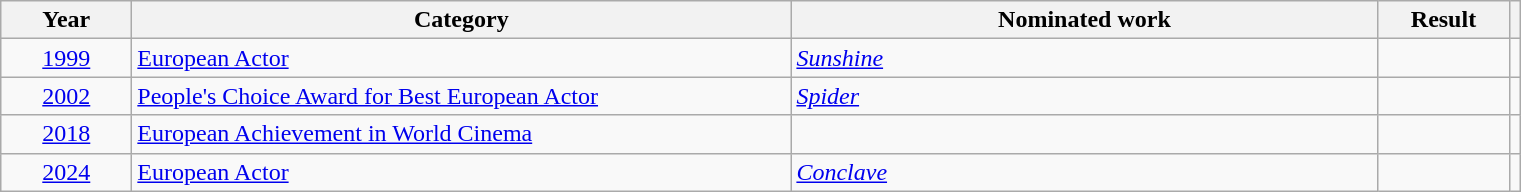<table class=wikitable>
<tr>
<th scope="col" style="width:5em;">Year</th>
<th scope="col" style="width:27em;">Category</th>
<th scope="col" style="width:24em;">Nominated work</th>
<th scope="col" style="width:5em;">Result</th>
<th></th>
</tr>
<tr>
<td style="text-align:center;"><a href='#'>1999</a></td>
<td><a href='#'>European Actor</a></td>
<td><em><a href='#'>Sunshine</a></em></td>
<td></td>
<td style="text-align:center;"></td>
</tr>
<tr>
<td style="text-align:center;"><a href='#'>2002</a></td>
<td><a href='#'>People's Choice Award for Best European Actor</a></td>
<td><em><a href='#'>Spider</a></em></td>
<td></td>
<td style="text-align:center;"></td>
</tr>
<tr>
<td style="text-align:center;"><a href='#'>2018</a></td>
<td><a href='#'>European Achievement in World Cinema</a></td>
<td></td>
<td></td>
<td style="text-align:center;"></td>
</tr>
<tr>
<td style="text-align:center;"><a href='#'>2024</a></td>
<td><a href='#'>European Actor</a></td>
<td><em><a href='#'>Conclave</a></em></td>
<td></td>
<td style="text-align:center;"></td>
</tr>
</table>
